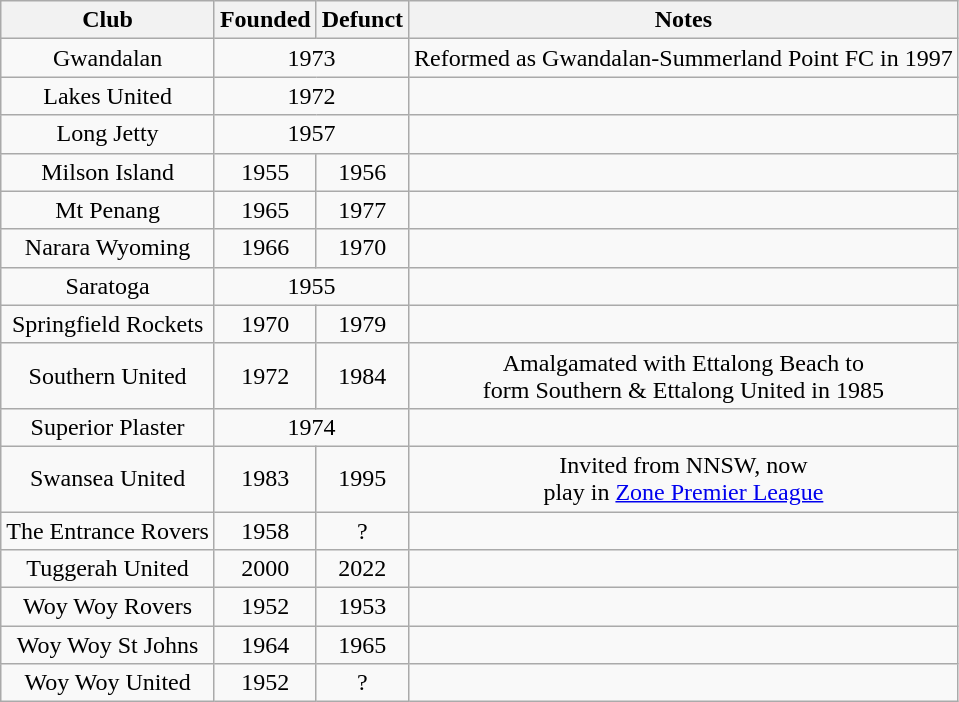<table class="wikitable sortable" style=text-align:center;>
<tr>
<th>Club</th>
<th>Founded</th>
<th>Defunct</th>
<th>Notes</th>
</tr>
<tr>
<td>Gwandalan</td>
<td colspan="2">1973</td>
<td>Reformed as Gwandalan-Summerland Point FC in 1997</td>
</tr>
<tr>
<td>Lakes United</td>
<td colspan="2">1972</td>
<td></td>
</tr>
<tr>
<td>Long Jetty</td>
<td colspan="2">1957</td>
<td></td>
</tr>
<tr>
<td>Milson Island</td>
<td>1955</td>
<td>1956</td>
<td></td>
</tr>
<tr>
<td>Mt Penang</td>
<td>1965</td>
<td>1977</td>
<td></td>
</tr>
<tr>
<td>Narara Wyoming</td>
<td>1966</td>
<td>1970</td>
<td></td>
</tr>
<tr>
<td>Saratoga</td>
<td colspan="2">1955</td>
<td></td>
</tr>
<tr>
<td>Springfield Rockets</td>
<td>1970</td>
<td>1979</td>
<td></td>
</tr>
<tr>
<td>Southern United</td>
<td>1972</td>
<td>1984</td>
<td>Amalgamated with Ettalong Beach to <br> form Southern & Ettalong United in 1985</td>
</tr>
<tr>
<td>Superior Plaster</td>
<td colspan="2">1974</td>
<td></td>
</tr>
<tr>
<td>Swansea United</td>
<td>1983</td>
<td>1995</td>
<td>Invited from NNSW, now <br> play in <a href='#'>Zone Premier League</a></td>
</tr>
<tr>
<td>The Entrance Rovers</td>
<td>1958</td>
<td>?</td>
<td></td>
</tr>
<tr>
<td>Tuggerah United</td>
<td>2000</td>
<td>2022</td>
<td></td>
</tr>
<tr>
<td>Woy Woy Rovers</td>
<td>1952</td>
<td>1953</td>
<td></td>
</tr>
<tr>
<td>Woy Woy St Johns</td>
<td>1964</td>
<td>1965</td>
<td></td>
</tr>
<tr>
<td>Woy Woy United</td>
<td>1952</td>
<td>?</td>
<td></td>
</tr>
</table>
